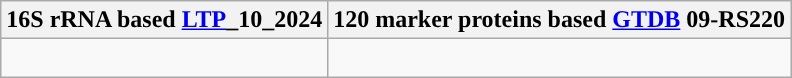<table class="wikitable">
<tr>
<th colspan=1>16S rRNA based <a href='#'>LTP</a>_10_2024</th>
<th colspan=1>120 marker proteins based <a href='#'>GTDB</a> 09-RS220</th>
</tr>
<tr>
<td style="vertical-align:top"><br>

</td>
<td><br></td>
</tr>
</table>
